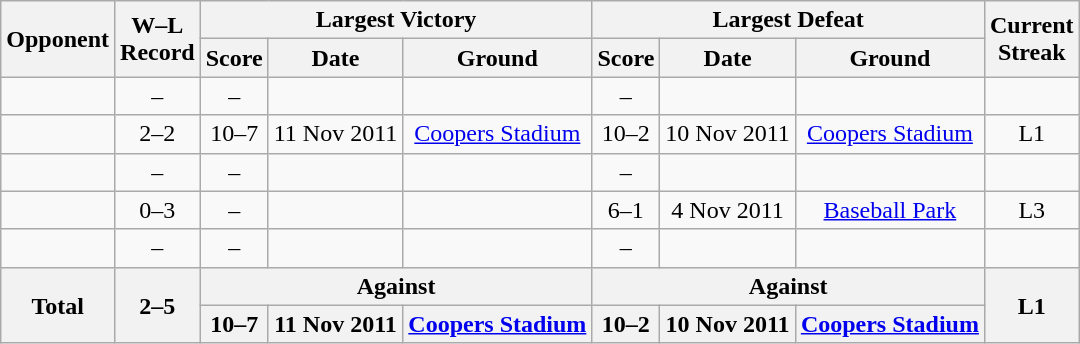<table class="wikitable" style="text-align:center">
<tr>
<th rowspan=2>Opponent</th>
<th rowspan=2>W–L<br>Record</th>
<th colspan=3>Largest Victory</th>
<th colspan=3>Largest Defeat</th>
<th rowspan=2>Current<br>Streak</th>
</tr>
<tr>
<th>Score</th>
<th>Date</th>
<th>Ground</th>
<th>Score</th>
<th>Date</th>
<th>Ground</th>
</tr>
<tr>
<td align=left></td>
<td>–</td>
<td>–</td>
<td></td>
<td></td>
<td>–</td>
<td></td>
<td></td>
<td></td>
</tr>
<tr>
<td align=left></td>
<td>2–2</td>
<td>10–7</td>
<td>11 Nov 2011</td>
<td><a href='#'>Coopers Stadium</a></td>
<td>10–2</td>
<td>10 Nov 2011</td>
<td><a href='#'>Coopers Stadium</a></td>
<td>L1</td>
</tr>
<tr>
<td align=left></td>
<td>–</td>
<td>–</td>
<td></td>
<td></td>
<td>–</td>
<td></td>
<td></td>
<td></td>
</tr>
<tr>
<td align=left></td>
<td>0–3</td>
<td>–</td>
<td></td>
<td></td>
<td>6–1</td>
<td>4 Nov 2011</td>
<td><a href='#'>Baseball Park</a></td>
<td>L3</td>
</tr>
<tr>
<td align=left></td>
<td>–</td>
<td>–</td>
<td></td>
<td></td>
<td>–</td>
<td></td>
<td></td>
<td></td>
</tr>
<tr>
<th rowspan=2 align=left>Total</th>
<th rowspan=2>2–5</th>
<th colspan=3>Against </th>
<th colspan=3>Against </th>
<th rowspan=2>L1</th>
</tr>
<tr>
<th>10–7</th>
<th>11 Nov 2011</th>
<th><a href='#'>Coopers Stadium</a></th>
<th>10–2</th>
<th>10 Nov 2011</th>
<th><a href='#'>Coopers Stadium</a></th>
</tr>
</table>
